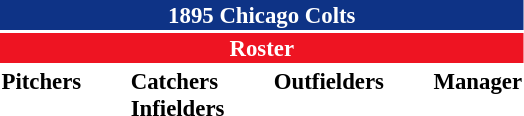<table class="toccolours" style="font-size: 95%;">
<tr>
<th colspan="10" style="background-color: #0e3386; color: white; text-align: center;">1895 Chicago Colts</th>
</tr>
<tr>
<td colspan="10" style="background-color: #EE1422; color: white; text-align: center;"><strong>Roster</strong></td>
</tr>
<tr>
<td valign="top"><strong>Pitchers</strong><br>








</td>
<td width="25px"></td>
<td valign="top"><strong>Catchers</strong><br>


<strong>Infielders</strong>





</td>
<td width="25px"></td>
<td valign="top"><strong>Outfielders</strong><br>



</td>
<td width="25px"></td>
<td valign="top"><strong>Manager</strong><br></td>
</tr>
<tr>
</tr>
</table>
